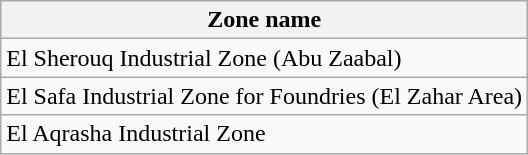<table class="wikitable">
<tr>
<th>Zone name</th>
</tr>
<tr>
<td rowspan="1">El Sherouq Industrial Zone (Abu Zaabal)</td>
</tr>
<tr>
<td rowspan="1">El Safa Industrial Zone for Foundries (El Zahar Area)</td>
</tr>
<tr>
<td rowspan="1">El Aqrasha Industrial Zone</td>
</tr>
</table>
